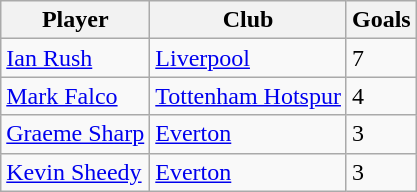<table class="wikitable">
<tr>
<th>Player</th>
<th>Club</th>
<th>Goals</th>
</tr>
<tr>
<td><a href='#'>Ian Rush</a></td>
<td><a href='#'>Liverpool</a></td>
<td>7</td>
</tr>
<tr>
<td><a href='#'>Mark Falco</a></td>
<td><a href='#'>Tottenham Hotspur</a></td>
<td>4</td>
</tr>
<tr>
<td><a href='#'>Graeme Sharp</a></td>
<td><a href='#'>Everton</a></td>
<td>3</td>
</tr>
<tr>
<td><a href='#'>Kevin Sheedy</a></td>
<td><a href='#'>Everton</a></td>
<td>3</td>
</tr>
</table>
